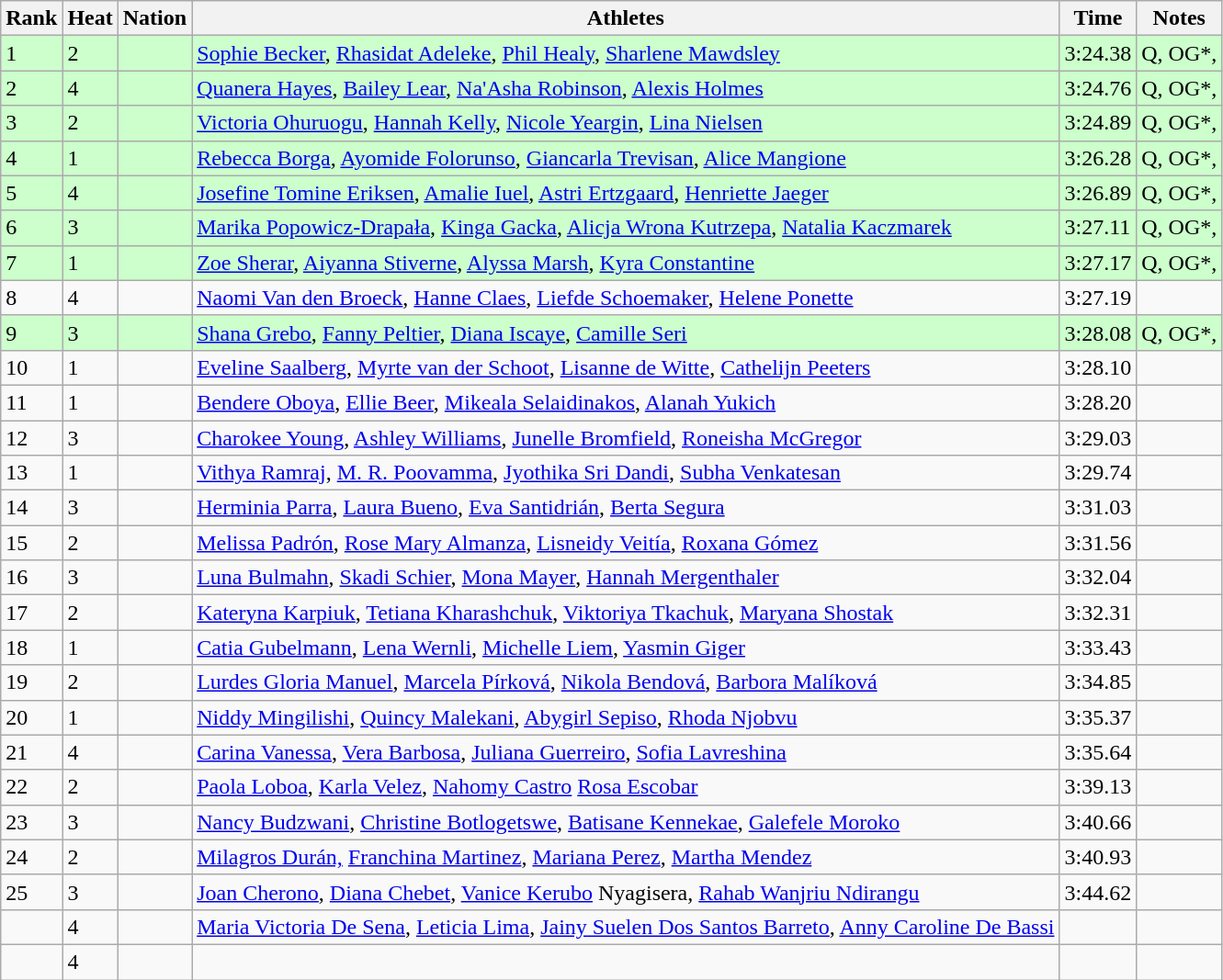<table class="wikitable sortable">
<tr>
<th>Rank</th>
<th>Heat</th>
<th>Nation</th>
<th>Athletes</th>
<th>Time</th>
<th>Notes</th>
</tr>
<tr bgcolor="ccffcc">
<td>1</td>
<td>2</td>
<td align="left"></td>
<td align="left"><a href='#'>Sophie Becker</a>, <a href='#'>Rhasidat Adeleke</a>, <a href='#'>Phil Healy</a>, <a href='#'>Sharlene Mawdsley</a></td>
<td>3:24.38</td>
<td>Q, OG*, </td>
</tr>
<tr bgcolor="ccffcc">
<td>2</td>
<td>4</td>
<td align="left"></td>
<td align="left"><a href='#'>Quanera Hayes</a>, <a href='#'>Bailey Lear</a>, <a href='#'>Na'Asha Robinson</a>, <a href='#'>Alexis Holmes</a></td>
<td>3:24.76</td>
<td>Q, OG*,</td>
</tr>
<tr bgcolor="ccffcc">
<td>3</td>
<td>2</td>
<td align="left"></td>
<td align="left"><a href='#'>Victoria Ohuruogu</a>, <a href='#'>Hannah Kelly</a>, <a href='#'>Nicole Yeargin</a>, <a href='#'>Lina Nielsen</a></td>
<td>3:24.89</td>
<td>Q, OG*, </td>
</tr>
<tr bgcolor="ccffcc">
<td>4</td>
<td>1</td>
<td align="left"></td>
<td align="left"><a href='#'>Rebecca Borga</a>, <a href='#'>Ayomide Folorunso</a>, <a href='#'>Giancarla Trevisan</a>, <a href='#'>Alice Mangione</a></td>
<td>3:26.28</td>
<td>Q, OG*, </td>
</tr>
<tr bgcolor="ccffcc">
<td>5</td>
<td>4</td>
<td align="left"></td>
<td align="left"><a href='#'>Josefine Tomine Eriksen</a>, <a href='#'>Amalie Iuel</a>, <a href='#'>Astri Ertzgaard</a>, <a href='#'>Henriette Jaeger</a></td>
<td>3:26.89</td>
<td>Q, OG*, </td>
</tr>
<tr bgcolor="ccffcc">
<td>6</td>
<td>3</td>
<td align="left"></td>
<td align="left"><a href='#'>Marika Popowicz-Drapała</a>, <a href='#'>Kinga Gacka</a>, <a href='#'>Alicja Wrona Kutrzepa</a>, <a href='#'>Natalia Kaczmarek</a></td>
<td>3:27.11</td>
<td>Q, OG*, </td>
</tr>
<tr bgcolor="ccffcc">
<td>7</td>
<td>1</td>
<td align="left"></td>
<td align="left"><a href='#'>Zoe Sherar</a>, <a href='#'>Aiyanna Stiverne</a>, <a href='#'>Alyssa Marsh</a>, <a href='#'>Kyra Constantine</a></td>
<td>3:27.17</td>
<td>Q, OG*, </td>
</tr>
<tr>
<td>8</td>
<td>4</td>
<td align="left"></td>
<td align="left"><a href='#'>Naomi Van den Broeck</a>, <a href='#'>Hanne Claes</a>, <a href='#'>Liefde Schoemaker</a>, <a href='#'>Helene Ponette</a></td>
<td>3:27.19</td>
<td></td>
</tr>
<tr bgcolor="ccffcc">
<td>9</td>
<td>3</td>
<td align="left"></td>
<td align="left"><a href='#'>Shana Grebo</a>, <a href='#'>Fanny Peltier</a>, <a href='#'>Diana Iscaye</a>, <a href='#'>Camille Seri</a></td>
<td>3:28.08</td>
<td>Q, OG*, </td>
</tr>
<tr>
<td>10</td>
<td>1</td>
<td align="left"></td>
<td align="left"><a href='#'>Eveline Saalberg</a>, <a href='#'>Myrte van der Schoot</a>, <a href='#'>Lisanne de Witte</a>, <a href='#'>Cathelijn Peeters</a></td>
<td>3:28.10</td>
<td></td>
</tr>
<tr>
<td>11</td>
<td>1</td>
<td align="left"></td>
<td align="left"><a href='#'>Bendere Oboya</a>, <a href='#'>Ellie Beer</a>, <a href='#'>Mikeala Selaidinakos</a>, <a href='#'>Alanah Yukich</a></td>
<td>3:28.20</td>
<td></td>
</tr>
<tr>
<td>12</td>
<td>3</td>
<td align="left"></td>
<td align="left"><a href='#'>Charokee Young</a>, <a href='#'>Ashley Williams</a>, <a href='#'>Junelle Bromfield</a>, <a href='#'>Roneisha McGregor</a></td>
<td>3:29.03</td>
<td></td>
</tr>
<tr>
<td>13</td>
<td>1</td>
<td align="left"></td>
<td align="left"><a href='#'>Vithya Ramraj</a>, <a href='#'>M. R. Poovamma</a>, <a href='#'>Jyothika Sri Dandi</a>, <a href='#'>Subha Venkatesan</a></td>
<td>3:29.74</td>
<td></td>
</tr>
<tr>
<td>14</td>
<td>3</td>
<td align="left"></td>
<td align="left"><a href='#'>Herminia Parra</a>, <a href='#'>Laura Bueno</a>, <a href='#'>Eva Santidrián</a>, <a href='#'>Berta Segura</a></td>
<td>3:31.03</td>
<td></td>
</tr>
<tr>
<td>15</td>
<td>2</td>
<td align="left"></td>
<td align="left"><a href='#'>Melissa Padrón</a>, <a href='#'>Rose Mary Almanza</a>, <a href='#'>Lisneidy Veitía</a>, <a href='#'>Roxana Gómez</a></td>
<td>3:31.56</td>
<td></td>
</tr>
<tr>
<td>16</td>
<td>3</td>
<td align="left"></td>
<td align="left"><a href='#'>Luna Bulmahn</a>, <a href='#'>Skadi Schier</a>, <a href='#'>Mona Mayer</a>, <a href='#'>Hannah Mergenthaler</a></td>
<td>3:32.04</td>
<td></td>
</tr>
<tr>
<td>17</td>
<td>2</td>
<td align="left"></td>
<td align="left"><a href='#'>Kateryna Karpiuk</a>, <a href='#'>Tetiana Kharashchuk</a>, <a href='#'>Viktoriya Tkachuk</a>, <a href='#'>Maryana Shostak</a></td>
<td>3:32.31</td>
<td></td>
</tr>
<tr>
<td>18</td>
<td>1</td>
<td align="left"></td>
<td align="left"><a href='#'>Catia Gubelmann</a>, <a href='#'>Lena Wernli</a>, <a href='#'>Michelle Liem</a>, <a href='#'>Yasmin Giger</a></td>
<td>3:33.43</td>
<td></td>
</tr>
<tr>
<td>19</td>
<td>2</td>
<td align="left"></td>
<td align="left"><a href='#'>Lurdes Gloria Manuel</a>, <a href='#'>Marcela Pírková</a>, <a href='#'>Nikola Bendová</a>, <a href='#'>Barbora Malíková</a></td>
<td>3:34.85</td>
<td></td>
</tr>
<tr>
<td>20</td>
<td>1</td>
<td align="left"></td>
<td align="left"><a href='#'>Niddy Mingilishi</a>, <a href='#'>Quincy Malekani</a>, <a href='#'>Abygirl Sepiso</a>, <a href='#'>Rhoda Njobvu</a></td>
<td>3:35.37</td>
<td></td>
</tr>
<tr>
<td>21</td>
<td>4</td>
<td></td>
<td><a href='#'>Carina Vanessa</a>, <a href='#'>Vera Barbosa</a>, <a href='#'>Juliana Guerreiro</a>, <a href='#'>Sofia Lavreshina</a></td>
<td>3:35.64</td>
<td></td>
</tr>
<tr>
<td>22</td>
<td>2</td>
<td></td>
<td><a href='#'>Paola Loboa</a>, <a href='#'>Karla Velez</a>, <a href='#'>Nahomy Castro</a> <a href='#'>Rosa Escobar</a></td>
<td>3:39.13</td>
<td></td>
</tr>
<tr>
<td>23</td>
<td>3</td>
<td></td>
<td><a href='#'>Nancy Budzwani</a>, <a href='#'>Christine Botlogetswe</a>, <a href='#'>Batisane Kennekae</a>, <a href='#'>Galefele Moroko</a></td>
<td>3:40.66</td>
<td></td>
</tr>
<tr>
<td>24</td>
<td>2</td>
<td></td>
<td><a href='#'>Milagros Durán,</a> <a href='#'>Franchina Martinez</a>, <a href='#'>Mariana Perez</a>, <a href='#'>Martha Mendez</a></td>
<td>3:40.93</td>
<td></td>
</tr>
<tr>
<td>25</td>
<td>3</td>
<td></td>
<td><a href='#'>Joan Cherono</a>, <a href='#'>Diana Chebet</a>, <a href='#'>Vanice Kerubo</a> Nyagisera, <a href='#'>Rahab Wanjriu Ndirangu</a></td>
<td>3:44.62</td>
<td></td>
</tr>
<tr>
<td></td>
<td>4</td>
<td></td>
<td><a href='#'>Maria Victoria De Sena</a>, <a href='#'>Leticia Lima</a>, <a href='#'>Jainy Suelen Dos Santos Barreto</a>, <a href='#'>Anny Caroline De Bassi</a></td>
<td></td>
<td></td>
</tr>
<tr>
<td></td>
<td>4</td>
<td></td>
<td></td>
<td></td>
<td></td>
</tr>
</table>
